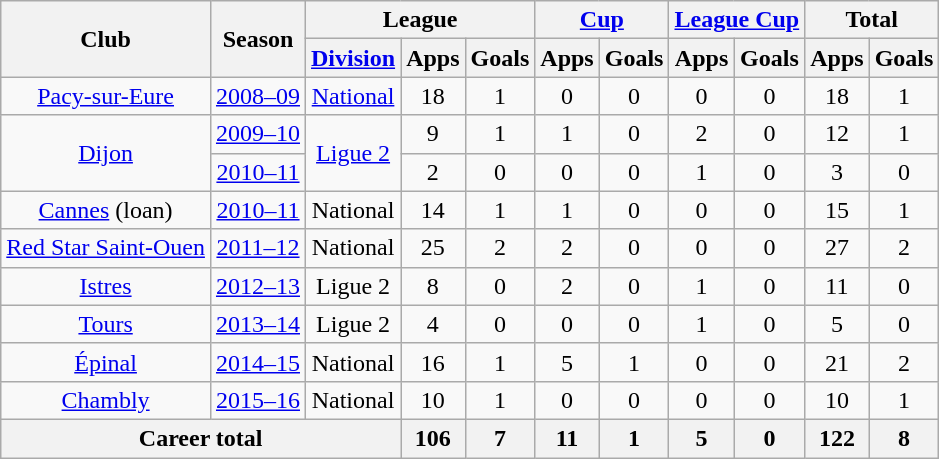<table class="wikitable" style="text-align:center">
<tr>
<th rowspan="2">Club</th>
<th rowspan="2">Season</th>
<th colspan="3">League</th>
<th colspan="2"><a href='#'>Cup</a></th>
<th colspan="2"><a href='#'>League Cup</a></th>
<th colspan="2">Total</th>
</tr>
<tr>
<th><a href='#'>Division</a></th>
<th>Apps</th>
<th>Goals</th>
<th>Apps</th>
<th>Goals</th>
<th>Apps</th>
<th>Goals</th>
<th>Apps</th>
<th>Goals</th>
</tr>
<tr>
<td><a href='#'>Pacy-sur-Eure</a></td>
<td><a href='#'>2008–09</a></td>
<td><a href='#'>National</a></td>
<td>18</td>
<td>1</td>
<td>0</td>
<td>0</td>
<td>0</td>
<td>0</td>
<td>18</td>
<td>1</td>
</tr>
<tr>
<td rowspan="2"><a href='#'>Dijon</a></td>
<td><a href='#'>2009–10</a></td>
<td rowspan="2"><a href='#'>Ligue 2</a></td>
<td>9</td>
<td>1</td>
<td>1</td>
<td>0</td>
<td>2</td>
<td>0</td>
<td>12</td>
<td>1</td>
</tr>
<tr>
<td><a href='#'>2010–11</a></td>
<td>2</td>
<td>0</td>
<td>0</td>
<td>0</td>
<td>1</td>
<td>0</td>
<td>3</td>
<td>0</td>
</tr>
<tr>
<td><a href='#'>Cannes</a> (loan)</td>
<td><a href='#'>2010–11</a></td>
<td>National</td>
<td>14</td>
<td>1</td>
<td>1</td>
<td>0</td>
<td>0</td>
<td>0</td>
<td>15</td>
<td>1</td>
</tr>
<tr>
<td><a href='#'>Red Star Saint-Ouen</a></td>
<td><a href='#'>2011–12</a></td>
<td>National</td>
<td>25</td>
<td>2</td>
<td>2</td>
<td>0</td>
<td>0</td>
<td>0</td>
<td>27</td>
<td>2</td>
</tr>
<tr>
<td><a href='#'>Istres</a></td>
<td><a href='#'>2012–13</a></td>
<td>Ligue 2</td>
<td>8</td>
<td>0</td>
<td>2</td>
<td>0</td>
<td>1</td>
<td>0</td>
<td>11</td>
<td>0</td>
</tr>
<tr>
<td><a href='#'>Tours</a></td>
<td><a href='#'>2013–14</a></td>
<td>Ligue 2</td>
<td>4</td>
<td>0</td>
<td>0</td>
<td>0</td>
<td>1</td>
<td>0</td>
<td>5</td>
<td>0</td>
</tr>
<tr>
<td><a href='#'>Épinal</a></td>
<td><a href='#'>2014–15</a></td>
<td>National</td>
<td>16</td>
<td>1</td>
<td>5</td>
<td>1</td>
<td>0</td>
<td>0</td>
<td>21</td>
<td>2</td>
</tr>
<tr>
<td><a href='#'>Chambly</a></td>
<td><a href='#'>2015–16</a></td>
<td>National</td>
<td>10</td>
<td>1</td>
<td>0</td>
<td>0</td>
<td>0</td>
<td>0</td>
<td>10</td>
<td>1</td>
</tr>
<tr>
<th colspan="3">Career total</th>
<th>106</th>
<th>7</th>
<th>11</th>
<th>1</th>
<th>5</th>
<th>0</th>
<th>122</th>
<th>8</th>
</tr>
</table>
